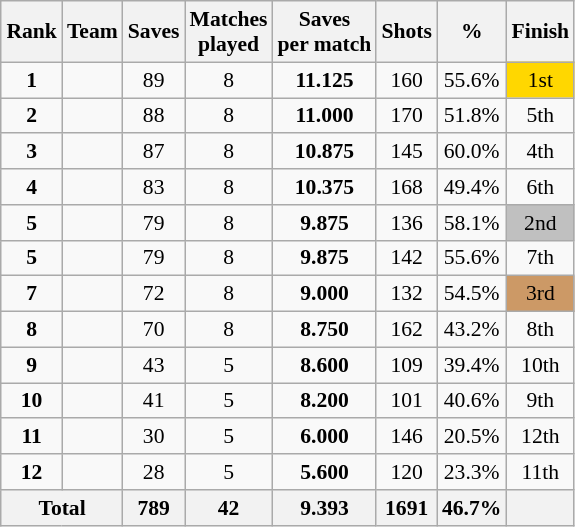<table class="wikitable sortable" style="text-align: center; font-size: 90%; margin-left: 1em;">
<tr>
<th>Rank</th>
<th>Team</th>
<th>Saves</th>
<th>Matches<br>played</th>
<th>Saves<br>per match</th>
<th>Shots</th>
<th>%</th>
<th>Finish</th>
</tr>
<tr>
<td><strong>1</strong></td>
<td style="text-align: left;"></td>
<td>89</td>
<td>8</td>
<td><strong>11.125</strong></td>
<td>160</td>
<td>55.6%</td>
<td style="background-color: gold;">1st</td>
</tr>
<tr>
<td><strong>2</strong></td>
<td style="text-align: left;"></td>
<td>88</td>
<td>8</td>
<td><strong>11.000</strong></td>
<td>170</td>
<td>51.8%</td>
<td>5th</td>
</tr>
<tr>
<td><strong>3</strong></td>
<td style="text-align: left;"></td>
<td>87</td>
<td>8</td>
<td><strong>10.875</strong></td>
<td>145</td>
<td>60.0%</td>
<td>4th</td>
</tr>
<tr>
<td><strong>4</strong></td>
<td style="text-align: left;"></td>
<td>83</td>
<td>8</td>
<td><strong>10.375</strong></td>
<td>168</td>
<td>49.4%</td>
<td>6th</td>
</tr>
<tr>
<td><strong>5</strong></td>
<td style="text-align: left;"></td>
<td>79</td>
<td>8</td>
<td><strong>9.875</strong></td>
<td>136</td>
<td>58.1%</td>
<td style="background-color: silver;">2nd</td>
</tr>
<tr>
<td><strong>5</strong></td>
<td style="text-align: left;"></td>
<td>79</td>
<td>8</td>
<td><strong>9.875</strong></td>
<td>142</td>
<td>55.6%</td>
<td>7th</td>
</tr>
<tr>
<td><strong>7</strong></td>
<td style="text-align: left;"></td>
<td>72</td>
<td>8</td>
<td><strong>9.000</strong></td>
<td>132</td>
<td>54.5%</td>
<td style="background-color: #cc9966;">3rd</td>
</tr>
<tr>
<td><strong>8</strong></td>
<td style="text-align: left;"></td>
<td>70</td>
<td>8</td>
<td><strong>8.750</strong></td>
<td>162</td>
<td>43.2%</td>
<td>8th</td>
</tr>
<tr>
<td><strong>9</strong></td>
<td style="text-align: left;"></td>
<td>43</td>
<td>5</td>
<td><strong>8.600</strong></td>
<td>109</td>
<td>39.4%</td>
<td>10th</td>
</tr>
<tr>
<td><strong>10</strong></td>
<td style="text-align: left;"></td>
<td>41</td>
<td>5</td>
<td><strong>8.200</strong></td>
<td>101</td>
<td>40.6%</td>
<td>9th</td>
</tr>
<tr>
<td><strong>11</strong></td>
<td style="text-align: left;"></td>
<td>30</td>
<td>5</td>
<td><strong>6.000</strong></td>
<td>146</td>
<td>20.5%</td>
<td>12th</td>
</tr>
<tr>
<td><strong>12</strong></td>
<td style="text-align: left;"></td>
<td>28</td>
<td>5</td>
<td><strong>5.600</strong></td>
<td>120</td>
<td>23.3%</td>
<td>11th</td>
</tr>
<tr>
<th colspan="2">Total</th>
<th>789</th>
<th>42</th>
<th>9.393</th>
<th>1691</th>
<th>46.7%</th>
<th></th>
</tr>
</table>
